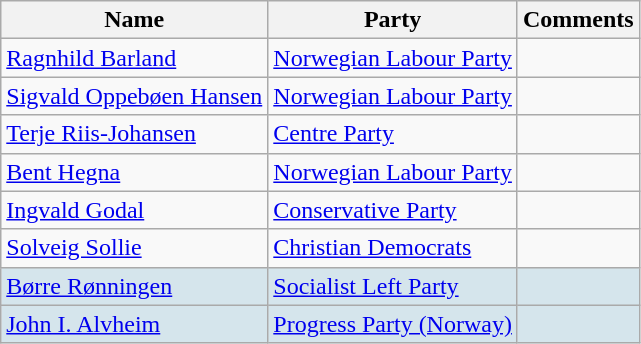<table class="wikitable">
<tr>
<th>Name</th>
<th>Party</th>
<th>Comments</th>
</tr>
<tr>
<td><a href='#'>Ragnhild Barland</a></td>
<td><a href='#'>Norwegian Labour Party</a></td>
<td></td>
</tr>
<tr>
<td><a href='#'>Sigvald Oppebøen Hansen</a></td>
<td><a href='#'>Norwegian Labour Party</a></td>
<td></td>
</tr>
<tr>
<td><a href='#'>Terje Riis-Johansen</a></td>
<td><a href='#'>Centre Party</a></td>
<td></td>
</tr>
<tr>
<td><a href='#'>Bent Hegna</a></td>
<td><a href='#'>Norwegian Labour Party</a></td>
<td></td>
</tr>
<tr>
<td><a href='#'>Ingvald Godal</a></td>
<td><a href='#'>Conservative Party</a></td>
<td></td>
</tr>
<tr>
<td><a href='#'>Solveig Sollie</a></td>
<td><a href='#'>Christian Democrats</a></td>
<td></td>
</tr>
<tr style="background:#D5E5EC">
<td><a href='#'>Børre Rønningen</a></td>
<td><a href='#'>Socialist Left Party</a></td>
<td></td>
</tr>
<tr style="background:#D5E5EC">
<td><a href='#'>John I. Alvheim</a></td>
<td><a href='#'>Progress Party (Norway)</a></td>
<td></td>
</tr>
</table>
